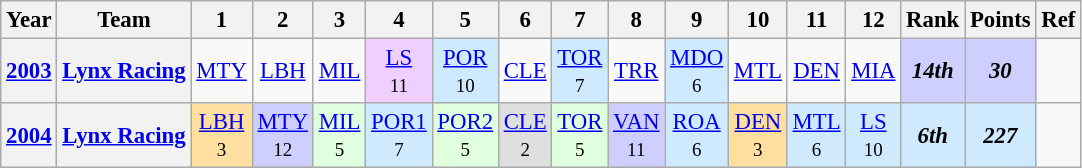<table class="wikitable" style="text-align:center; font-size:95%">
<tr>
<th>Year</th>
<th>Team</th>
<th>1</th>
<th>2</th>
<th>3</th>
<th>4</th>
<th>5</th>
<th>6</th>
<th>7</th>
<th>8</th>
<th>9</th>
<th>10</th>
<th>11</th>
<th>12</th>
<th>Rank</th>
<th>Points</th>
<th>Ref</th>
</tr>
<tr>
<th><a href='#'>2003</a></th>
<th><a href='#'>Lynx Racing</a></th>
<td><a href='#'>MTY</a></td>
<td><a href='#'>LBH</a></td>
<td><a href='#'>MIL</a></td>
<td style="background-color:#EFCFFF"><a href='#'>LS</a><br><small>11</small></td>
<td style="background-color:#CFEAFF"><a href='#'>POR</a><br><small>10</small></td>
<td><a href='#'>CLE</a></td>
<td style="background-color:#CFEAFF"><a href='#'>TOR</a><br><small>7</small></td>
<td><a href='#'>TRR</a></td>
<td style="background-color:#CFEAFF"><a href='#'>MDO</a><br><small>6</small></td>
<td><a href='#'>MTL</a></td>
<td><a href='#'>DEN</a></td>
<td><a href='#'>MIA</a></td>
<td style="background-color:#CFCFFF"><strong><em>14th</em></strong></td>
<td style="background-color:#CFCFFF"><strong><em>30</em></strong></td>
<td></td>
</tr>
<tr>
<th><a href='#'>2004</a></th>
<th><a href='#'>Lynx Racing</a></th>
<td style="background-color:#FFDF9F"><a href='#'>LBH</a><br><small>3</small></td>
<td style="background-color:#CFCFFF"><a href='#'>MTY</a><br><small>12</small></td>
<td style="background-color:#DFFFDF"><a href='#'>MIL</a><br><small>5</small></td>
<td style="background-color:#CFEAFF"><a href='#'>POR1</a><br><small>7</small></td>
<td style="background-color:#DFFFDF"><a href='#'>POR2</a><br><small>5</small></td>
<td style="background-color:#DFDFDF"><a href='#'>CLE</a><br><small>2</small></td>
<td style="background-color:#DFFFDF"><a href='#'>TOR</a><br><small>5</small></td>
<td style="background-color:#CFCFFF"><a href='#'>VAN</a><br><small>11</small></td>
<td style="background-color:#CFEAFF"><a href='#'>ROA</a><br><small>6</small></td>
<td style="background-color:#FFDF9F"><a href='#'>DEN</a><br><small>3</small></td>
<td style="background-color:#CFEAFF"><a href='#'>MTL</a><br><small>6</small></td>
<td style="background-color:#CFEAFF"><a href='#'>LS</a><br><small>10</small></td>
<td style="background-color:#CFEAFF"><strong><em>6th</em></strong></td>
<td style="background-color:#CFEAFF"><strong><em>227</em></strong></td>
<td></td>
</tr>
</table>
